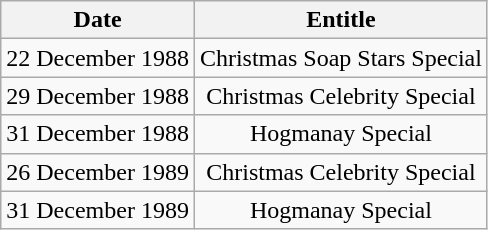<table class="wikitable" style="text-align:center;">
<tr>
<th>Date</th>
<th>Entitle</th>
</tr>
<tr>
<td>22 December 1988</td>
<td>Christmas Soap Stars Special</td>
</tr>
<tr>
<td>29 December 1988</td>
<td>Christmas Celebrity Special</td>
</tr>
<tr>
<td>31 December 1988</td>
<td>Hogmanay Special</td>
</tr>
<tr>
<td>26 December 1989</td>
<td>Christmas Celebrity Special</td>
</tr>
<tr>
<td>31 December 1989</td>
<td>Hogmanay Special</td>
</tr>
</table>
